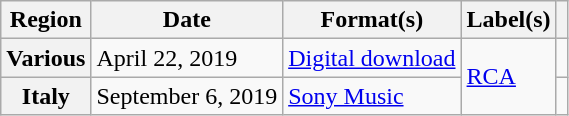<table class="wikitable plainrowheaders">
<tr>
<th scope="col">Region</th>
<th scope="col">Date</th>
<th scope="col">Format(s)</th>
<th scope="col">Label(s)</th>
<th scope="col"></th>
</tr>
<tr>
<th scope="row">Various</th>
<td>April 22, 2019</td>
<td><a href='#'>Digital download</a></td>
<td rowspan="2"><a href='#'>RCA</a></td>
</tr>
<tr>
<th scope="row">Italy</th>
<td>September 6, 2019</td>
<td><a href='#'>Sony Music</a></td>
<td></td>
</tr>
</table>
